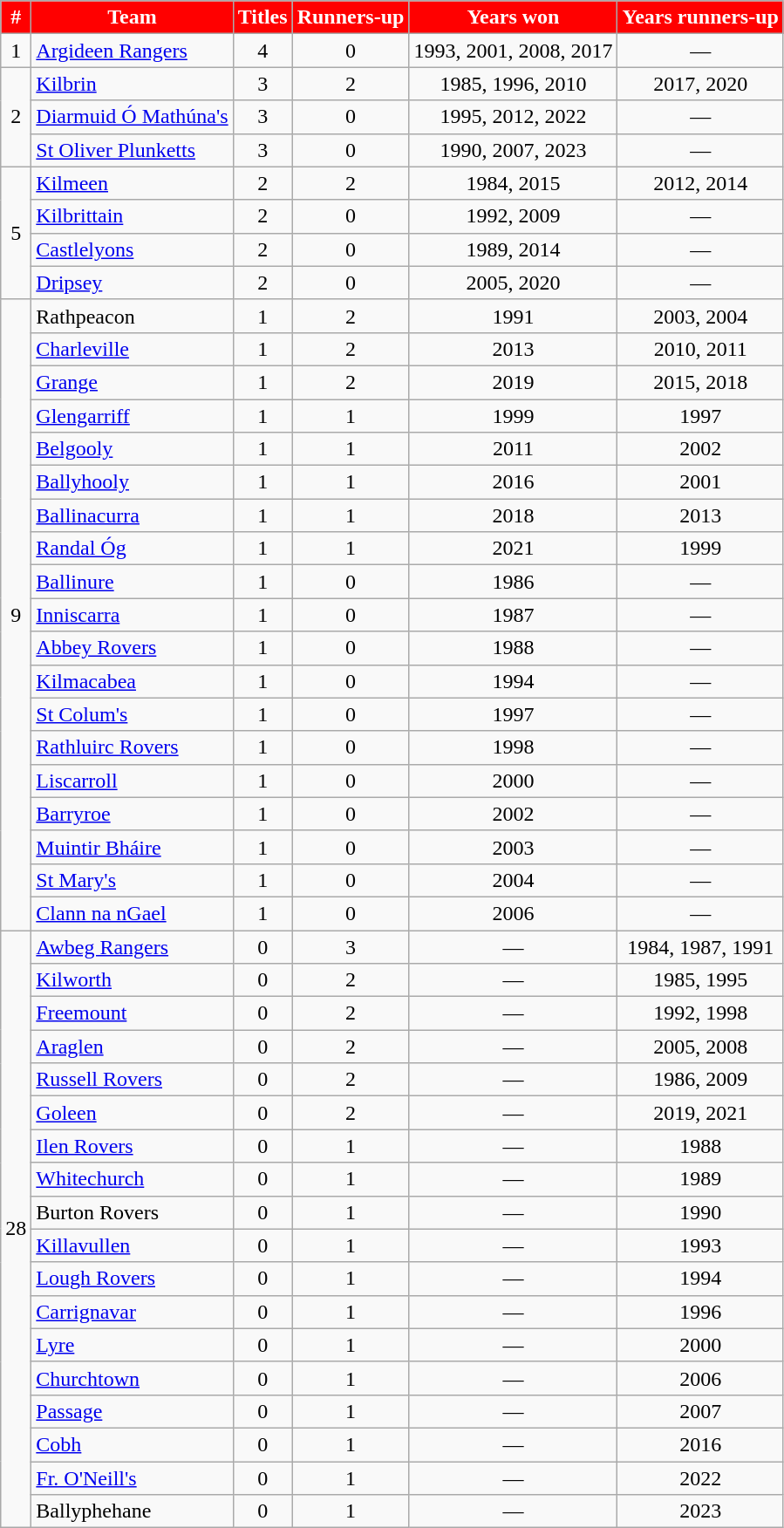<table class="wikitable sortable" style="text-align:center;">
<tr>
<th style="background:red;color:white">#</th>
<th style="background:red;color:white">Team</th>
<th style="background:red;color:white">Titles</th>
<th style="background:red;color:white">Runners-up</th>
<th style="background:red;color:white">Years won</th>
<th style="background:red;color:white">Years runners-up</th>
</tr>
<tr>
<td>1</td>
<td style="text-align:left;"> <a href='#'>Argideen Rangers</a></td>
<td>4</td>
<td>0</td>
<td>1993, 2001, 2008, 2017</td>
<td>—</td>
</tr>
<tr>
<td rowspan="3">2</td>
<td style="text-align:left;"> <a href='#'>Kilbrin</a></td>
<td>3</td>
<td>2</td>
<td>1985, 1996, 2010</td>
<td>2017, 2020</td>
</tr>
<tr>
<td style="text-align:left;"> <a href='#'>Diarmuid Ó Mathúna's</a></td>
<td>3</td>
<td>0</td>
<td>1995, 2012, 2022</td>
<td>—</td>
</tr>
<tr>
<td style="text-align:left;"> <a href='#'>St Oliver Plunketts</a></td>
<td>3</td>
<td>0</td>
<td>1990, 2007, 2023</td>
<td>—</td>
</tr>
<tr>
<td rowspan="4">5</td>
<td style="text-align:left;"> <a href='#'>Kilmeen</a></td>
<td>2</td>
<td>2</td>
<td>1984, 2015</td>
<td>2012, 2014</td>
</tr>
<tr>
<td style="text-align:left;"> <a href='#'>Kilbrittain</a></td>
<td>2</td>
<td>0</td>
<td>1992, 2009</td>
<td>—</td>
</tr>
<tr>
<td style="text-align:left;"> <a href='#'>Castlelyons</a></td>
<td>2</td>
<td>0</td>
<td>1989, 2014</td>
<td>—</td>
</tr>
<tr>
<td style="text-align:left;"> <a href='#'>Dripsey</a></td>
<td>2</td>
<td>0</td>
<td>2005, 2020</td>
<td>—</td>
</tr>
<tr>
<td rowspan="19">9</td>
<td style="text-align:left;"> Rathpeacon</td>
<td>1</td>
<td>2</td>
<td>1991</td>
<td>2003, 2004</td>
</tr>
<tr>
<td style="text-align:left;"> <a href='#'>Charleville</a></td>
<td>1</td>
<td>2</td>
<td>2013</td>
<td>2010, 2011</td>
</tr>
<tr>
<td style="text-align:left;"> <a href='#'>Grange</a></td>
<td>1</td>
<td>2</td>
<td>2019</td>
<td>2015, 2018</td>
</tr>
<tr>
<td style="text-align:left;"> <a href='#'>Glengarriff</a></td>
<td>1</td>
<td>1</td>
<td>1999</td>
<td>1997</td>
</tr>
<tr>
<td style="text-align:left;"> <a href='#'>Belgooly</a></td>
<td>1</td>
<td>1</td>
<td>2011</td>
<td>2002</td>
</tr>
<tr>
<td style="text-align:left;"> <a href='#'>Ballyhooly</a></td>
<td>1</td>
<td>1</td>
<td>2016</td>
<td>2001</td>
</tr>
<tr>
<td style="text-align:left;"> <a href='#'>Ballinacurra</a></td>
<td>1</td>
<td>1</td>
<td>2018</td>
<td>2013</td>
</tr>
<tr>
<td style="text-align:left;"> <a href='#'>Randal Óg</a></td>
<td>1</td>
<td>1</td>
<td>2021</td>
<td>1999</td>
</tr>
<tr>
<td style="text-align:left;"> <a href='#'>Ballinure</a></td>
<td>1</td>
<td>0</td>
<td>1986</td>
<td>—</td>
</tr>
<tr>
<td style="text-align:left;"> <a href='#'>Inniscarra</a></td>
<td>1</td>
<td>0</td>
<td>1987</td>
<td>—</td>
</tr>
<tr>
<td style="text-align:left;"> <a href='#'>Abbey Rovers</a></td>
<td>1</td>
<td>0</td>
<td>1988</td>
<td>—</td>
</tr>
<tr>
<td style="text-align:left;"> <a href='#'>Kilmacabea</a></td>
<td>1</td>
<td>0</td>
<td>1994</td>
<td>—</td>
</tr>
<tr>
<td style="text-align:left;"> <a href='#'>St Colum's</a></td>
<td>1</td>
<td>0</td>
<td>1997</td>
<td>—</td>
</tr>
<tr>
<td style="text-align:left;"> <a href='#'>Rathluirc Rovers</a></td>
<td>1</td>
<td>0</td>
<td>1998</td>
<td>—</td>
</tr>
<tr>
<td style="text-align:left;"> <a href='#'>Liscarroll</a></td>
<td>1</td>
<td>0</td>
<td>2000</td>
<td>—</td>
</tr>
<tr>
<td style="text-align:left;"> <a href='#'>Barryroe</a></td>
<td>1</td>
<td>0</td>
<td>2002</td>
<td>—</td>
</tr>
<tr>
<td style="text-align:left;"> <a href='#'>Muintir Bháire</a></td>
<td>1</td>
<td>0</td>
<td>2003</td>
<td>—</td>
</tr>
<tr>
<td style="text-align:left;"> <a href='#'>St Mary's</a></td>
<td>1</td>
<td>0</td>
<td>2004</td>
<td>—</td>
</tr>
<tr>
<td style="text-align:left;"> <a href='#'>Clann na nGael</a></td>
<td>1</td>
<td>0</td>
<td>2006</td>
<td>—</td>
</tr>
<tr>
<td rowspan="18">28</td>
<td style="text-align:left;"> <a href='#'>Awbeg Rangers</a></td>
<td>0</td>
<td>3</td>
<td>—</td>
<td>1984, 1987, 1991</td>
</tr>
<tr>
<td style="text-align:left;"> <a href='#'>Kilworth</a></td>
<td>0</td>
<td>2</td>
<td>—</td>
<td>1985, 1995</td>
</tr>
<tr>
<td style="text-align:left;"> <a href='#'>Freemount</a></td>
<td>0</td>
<td>2</td>
<td>—</td>
<td>1992, 1998</td>
</tr>
<tr>
<td style="text-align:left;"> <a href='#'>Araglen</a></td>
<td>0</td>
<td>2</td>
<td>—</td>
<td>2005, 2008</td>
</tr>
<tr>
<td style="text-align:left;"> <a href='#'>Russell Rovers</a></td>
<td>0</td>
<td>2</td>
<td>—</td>
<td>1986, 2009</td>
</tr>
<tr>
<td style="text-align:left;"> <a href='#'>Goleen</a></td>
<td>0</td>
<td>2</td>
<td>—</td>
<td>2019, 2021</td>
</tr>
<tr>
<td style="text-align:left;"> <a href='#'>Ilen Rovers</a></td>
<td>0</td>
<td>1</td>
<td>—</td>
<td>1988</td>
</tr>
<tr>
<td style="text-align:left;"> <a href='#'>Whitechurch</a></td>
<td>0</td>
<td>1</td>
<td>—</td>
<td>1989</td>
</tr>
<tr>
<td style="text-align:left;">Burton Rovers</td>
<td>0</td>
<td>1</td>
<td>—</td>
<td>1990</td>
</tr>
<tr>
<td style="text-align:left;"> <a href='#'>Killavullen</a></td>
<td>0</td>
<td>1</td>
<td>—</td>
<td>1993</td>
</tr>
<tr>
<td style="text-align:left;"> <a href='#'>Lough Rovers</a></td>
<td>0</td>
<td>1</td>
<td>—</td>
<td>1994</td>
</tr>
<tr>
<td style="text-align:left;"> <a href='#'>Carrignavar</a></td>
<td>0</td>
<td>1</td>
<td>—</td>
<td>1996</td>
</tr>
<tr>
<td style="text-align:left;"> <a href='#'>Lyre</a></td>
<td>0</td>
<td>1</td>
<td>—</td>
<td>2000</td>
</tr>
<tr>
<td style="text-align:left;"> <a href='#'>Churchtown</a></td>
<td>0</td>
<td>1</td>
<td>—</td>
<td>2006</td>
</tr>
<tr>
<td style="text-align:left;"> <a href='#'>Passage</a></td>
<td>0</td>
<td>1</td>
<td>—</td>
<td>2007</td>
</tr>
<tr>
<td style="text-align:left;"> <a href='#'>Cobh</a></td>
<td>0</td>
<td>1</td>
<td>—</td>
<td>2016</td>
</tr>
<tr>
<td style="text-align:left;"> <a href='#'>Fr. O'Neill's</a></td>
<td>0</td>
<td>1</td>
<td>—</td>
<td>2022</td>
</tr>
<tr>
<td style="text-align:left;"> Ballyphehane</td>
<td>0</td>
<td>1</td>
<td>—</td>
<td>2023</td>
</tr>
</table>
